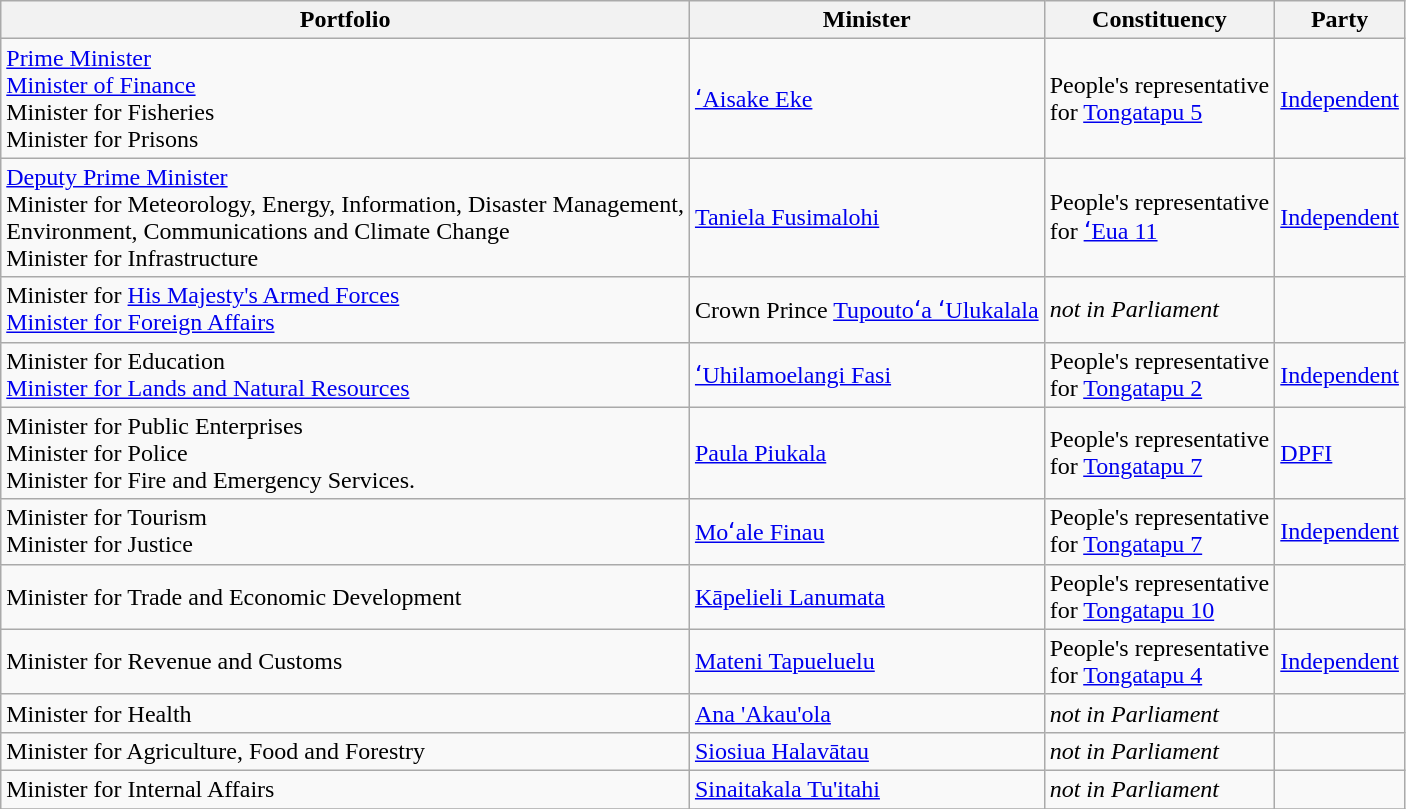<table class="wikitable">
<tr>
<th>Portfolio</th>
<th>Minister</th>
<th>Constituency</th>
<th>Party</th>
</tr>
<tr>
<td><a href='#'>Prime Minister</a> <br> <a href='#'>Minister of Finance</a><br> Minister for Fisheries<br> Minister for Prisons</td>
<td><a href='#'>ʻAisake Eke</a></td>
<td>People's representative<br>for <a href='#'>Tongatapu 5</a></td>
<td><a href='#'>Independent</a></td>
</tr>
<tr>
<td><a href='#'>Deputy Prime Minister</a> <br> Minister for Meteorology, Energy, Information, Disaster Management, <br>Environment, Communications and Climate Change <br> Minister for Infrastructure</td>
<td><a href='#'>Taniela Fusimalohi</a></td>
<td>People's representative<br>for <a href='#'>ʻEua 11</a></td>
<td><a href='#'>Independent</a></td>
</tr>
<tr>
<td>Minister for <a href='#'>His Majesty's Armed Forces</a><br> <a href='#'>Minister for Foreign Affairs</a></td>
<td>Crown Prince <a href='#'>Tupoutoʻa ʻUlukalala</a></td>
<td><em>not in Parliament</em></td>
<td></td>
</tr>
<tr>
<td>Minister for Education <br> <a href='#'>Minister for Lands and Natural Resources</a></td>
<td><a href='#'>ʻUhilamoelangi Fasi</a></td>
<td>People's representative<br>for <a href='#'>Tongatapu 2</a></td>
<td><a href='#'>Independent</a></td>
</tr>
<tr>
<td>Minister for Public Enterprises<br> Minister for Police<br> Minister for Fire and Emergency Services.</td>
<td><a href='#'>Paula Piukala</a></td>
<td>People's representative<br>for <a href='#'>Tongatapu 7</a></td>
<td><a href='#'>DPFI</a></td>
</tr>
<tr>
<td>Minister for Tourism<br> Minister for Justice</td>
<td><a href='#'>Moʻale Finau</a></td>
<td>People's representative<br>for <a href='#'>Tongatapu 7</a></td>
<td><a href='#'>Independent</a></td>
</tr>
<tr>
<td>Minister for Trade and Economic Development</td>
<td><a href='#'>Kāpelieli Lanumata</a></td>
<td>People's representative<br>for <a href='#'>Tongatapu 10</a></td>
<td></td>
</tr>
<tr>
<td>Minister for Revenue and Customs</td>
<td><a href='#'>Mateni Tapueluelu</a></td>
<td>People's representative<br>for <a href='#'>Tongatapu 4</a></td>
<td><a href='#'>Independent</a></td>
</tr>
<tr>
<td>Minister for Health</td>
<td><a href='#'>Ana 'Akau'ola</a></td>
<td><em>not in Parliament</em></td>
<td></td>
</tr>
<tr>
<td>Minister for Agriculture, Food and Forestry</td>
<td><a href='#'>Siosiua Halavātau</a></td>
<td><em>not in Parliament</em></td>
<td></td>
</tr>
<tr>
<td>Minister for Internal Affairs</td>
<td><a href='#'>Sinaitakala Tu'itahi</a></td>
<td><em>not in Parliament</em></td>
<td></td>
</tr>
<tr>
</tr>
</table>
